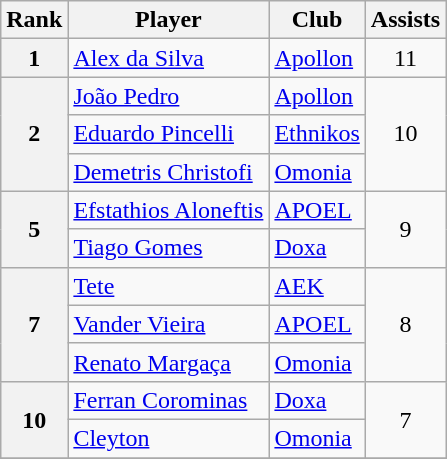<table class="wikitable" style="text-align:center">
<tr>
<th>Rank</th>
<th>Player</th>
<th>Club</th>
<th>Assists</th>
</tr>
<tr>
<th>1</th>
<td align="left"> <a href='#'>Alex da Silva</a></td>
<td align="left"><a href='#'>Apollon</a></td>
<td>11</td>
</tr>
<tr>
<th rowspan="3">2</th>
<td align="left"> <a href='#'>João Pedro</a></td>
<td align="left"><a href='#'>Apollon</a></td>
<td rowspan="3">10</td>
</tr>
<tr>
<td align="left"> <a href='#'>Eduardo Pincelli</a></td>
<td align="left"><a href='#'>Ethnikos</a></td>
</tr>
<tr>
<td align="left"> <a href='#'>Demetris Christofi</a></td>
<td align="left"><a href='#'>Omonia</a></td>
</tr>
<tr>
<th rowspan="2">5</th>
<td align="left"> <a href='#'>Efstathios Aloneftis</a></td>
<td align="left"><a href='#'>APOEL</a></td>
<td rowspan="2">9</td>
</tr>
<tr>
<td align="left"> <a href='#'>Tiago Gomes</a></td>
<td align="left"><a href='#'>Doxa</a></td>
</tr>
<tr>
<th rowspan="3">7</th>
<td align="left"> <a href='#'>Tete</a></td>
<td align="left"><a href='#'>AEK</a></td>
<td rowspan="3">8</td>
</tr>
<tr>
<td align="left"> <a href='#'>Vander Vieira</a></td>
<td align="left"><a href='#'>APOEL</a></td>
</tr>
<tr>
<td align="left"> <a href='#'>Renato Margaça</a></td>
<td align="left"><a href='#'>Omonia</a></td>
</tr>
<tr>
<th rowspan="2">10</th>
<td align="left"> <a href='#'>Ferran Corominas</a></td>
<td align="left"><a href='#'>Doxa</a></td>
<td rowspan="2">7</td>
</tr>
<tr>
<td align="left"> <a href='#'>Cleyton</a></td>
<td align="left"><a href='#'>Omonia</a></td>
</tr>
<tr>
</tr>
</table>
